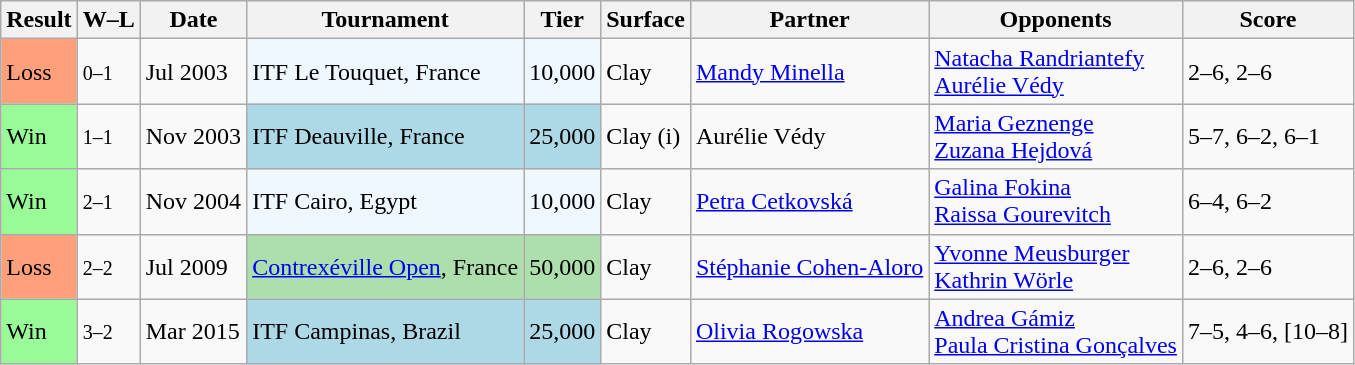<table class="sortable wikitable">
<tr>
<th>Result</th>
<th class="unsortable">W–L</th>
<th>Date</th>
<th>Tournament</th>
<th>Tier</th>
<th>Surface</th>
<th>Partner</th>
<th>Opponents</th>
<th class="unsortable">Score</th>
</tr>
<tr>
<td style="background:#ffa07a;">Loss</td>
<td><small>0–1</small></td>
<td>Jul 2003</td>
<td style="background:#f0f8ff;">ITF Le Touquet, France</td>
<td style="background:#f0f8ff;">10,000</td>
<td>Clay</td>
<td> <a href='#'>Mandy Minella</a></td>
<td> <a href='#'>Natacha Randriantefy</a> <br>  <a href='#'>Aurélie Védy</a></td>
<td>2–6, 2–6</td>
</tr>
<tr>
<td style="background:#98fb98;">Win</td>
<td><small>1–1</small></td>
<td>Nov 2003</td>
<td style="background:lightblue;">ITF Deauville, France</td>
<td style="background:lightblue;">25,000</td>
<td>Clay (i)</td>
<td> Aurélie Védy</td>
<td> <a href='#'>Maria Geznenge</a> <br>  <a href='#'>Zuzana Hejdová</a></td>
<td>5–7, 6–2, 6–1</td>
</tr>
<tr>
<td style="background:#98fb98;">Win</td>
<td><small>2–1</small></td>
<td>Nov 2004</td>
<td style="background:#f0f8ff;">ITF Cairo, Egypt</td>
<td style="background:#f0f8ff;">10,000</td>
<td>Clay</td>
<td> <a href='#'>Petra Cetkovská</a></td>
<td> <a href='#'>Galina Fokina</a> <br>  <a href='#'>Raissa Gourevitch</a></td>
<td>6–4, 6–2</td>
</tr>
<tr>
<td style="background:#ffa07a;">Loss</td>
<td><small>2–2</small></td>
<td>Jul 2009</td>
<td style="background:#addfad;"><a href='#'>Contrexéville Open</a>, France</td>
<td style="background:#addfad;">50,000</td>
<td>Clay</td>
<td> <a href='#'>Stéphanie Cohen-Aloro</a></td>
<td> <a href='#'>Yvonne Meusburger</a> <br>  <a href='#'>Kathrin Wörle</a></td>
<td>2–6, 2–6</td>
</tr>
<tr>
<td style="background:#98fb98;">Win</td>
<td><small>3–2</small></td>
<td>Mar 2015</td>
<td style="background:lightblue;">ITF Campinas, Brazil</td>
<td style="background:lightblue;">25,000</td>
<td>Clay</td>
<td> <a href='#'>Olivia Rogowska</a></td>
<td> <a href='#'>Andrea Gámiz</a> <br>  <a href='#'>Paula Cristina Gonçalves</a></td>
<td>7–5, 4–6, [10–8]</td>
</tr>
</table>
